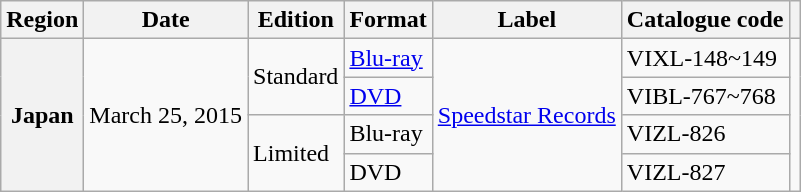<table class="wikitable unsortable plainrowheaders">
<tr>
<th scope="col">Region</th>
<th scope="col">Date</th>
<th scope="col">Edition</th>
<th scope="col">Format</th>
<th scope="col">Label</th>
<th>Catalogue code</th>
<th scope="col"></th>
</tr>
<tr>
<th scope="row" rowspan="4">Japan</th>
<td rowspan="4">March 25, 2015</td>
<td rowspan="2">Standard</td>
<td><a href='#'>Blu-ray</a></td>
<td rowspan="4"><a href='#'>Speedstar Records</a></td>
<td>VIXL-148~149</td>
<td style="text-align:center;" rowspan="4"></td>
</tr>
<tr>
<td><a href='#'>DVD</a></td>
<td>VIBL-767~768</td>
</tr>
<tr>
<td rowspan="2">Limited</td>
<td>Blu-ray</td>
<td>VIZL-826</td>
</tr>
<tr>
<td>DVD</td>
<td>VIZL-827</td>
</tr>
</table>
